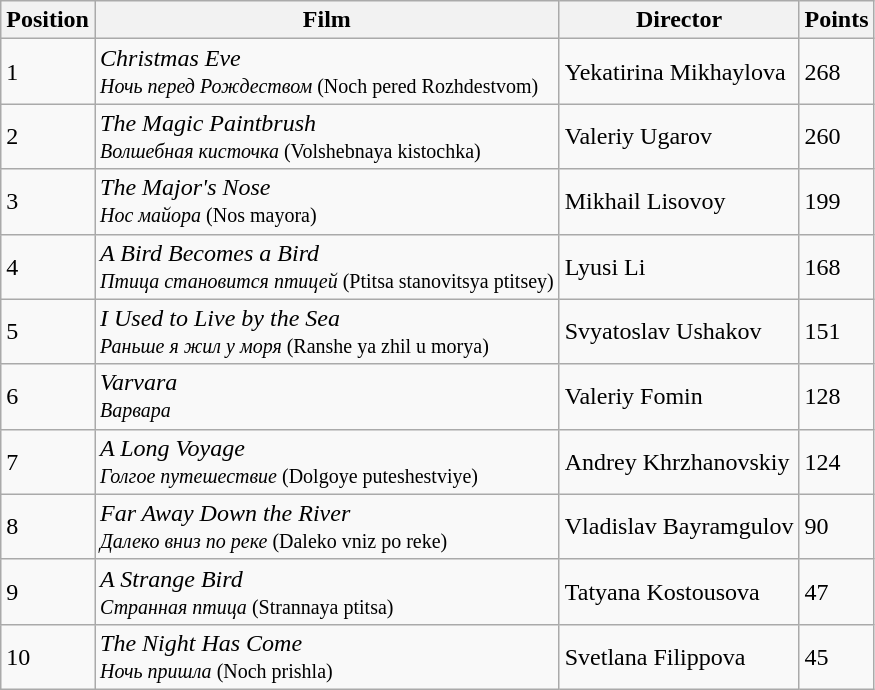<table class="wikitable">
<tr>
<th>Position</th>
<th>Film</th>
<th>Director</th>
<th>Points</th>
</tr>
<tr>
<td>1</td>
<td><em>Christmas Eve</em><br><small><em>Ночь перед Рождеством</em>  (Noch pered Rozhdestvom)</small></td>
<td>Yekatirina Mikhaylova</td>
<td>268</td>
</tr>
<tr>
<td>2</td>
<td><em>The Magic Paintbrush</em><br><small><em>Волшебная кисточка</em> (Volshebnaya kistochka)</small></td>
<td>Valeriy Ugarov</td>
<td>260</td>
</tr>
<tr>
<td>3</td>
<td><em>The Major's Nose</em> <br><small><em>Нос майора</em> (Nos mayora)</small></td>
<td>Mikhail Lisovoy</td>
<td>199</td>
</tr>
<tr>
<td>4</td>
<td><em>A Bird Becomes a Bird</em><br><small><em>Птица становится птицей</em> (Ptitsa stanovitsya ptitsey)</small></td>
<td>Lyusi Li</td>
<td>168</td>
</tr>
<tr>
<td>5</td>
<td><em>I Used to Live by the Sea</em><br><small><em>Раньше я жил у моря</em> (Ranshe ya zhil u morya)</small></td>
<td>Svyatoslav Ushakov</td>
<td>151</td>
</tr>
<tr>
<td>6</td>
<td><em>Varvara</em>  <br><small><em>Варвара</em></small></td>
<td>Valeriy Fomin</td>
<td>128</td>
</tr>
<tr>
<td>7</td>
<td><em>A Long Voyage</em>  <br><small><em>Голгое путешествие</em> (Dolgoye puteshestviye)</small></td>
<td>Andrey Khrzhanovskiy</td>
<td>124</td>
</tr>
<tr>
<td>8</td>
<td><em>Far Away Down the River</em><br><small><em>Далеко вниз по реке</em> (Daleko vniz po reke)</small></td>
<td>Vladislav Bayramgulov</td>
<td>90</td>
</tr>
<tr>
<td>9</td>
<td><em>A Strange Bird</em>  <br><small><em>Странная птица</em> (Strannaya ptitsa)</small></td>
<td>Tatyana Kostousova</td>
<td>47</td>
</tr>
<tr>
<td>10</td>
<td><em>The Night Has Come</em> <br> <small><em>Ночь пришла</em> (Noch prishla)</small></td>
<td>Svetlana Filippova</td>
<td>45</td>
</tr>
</table>
